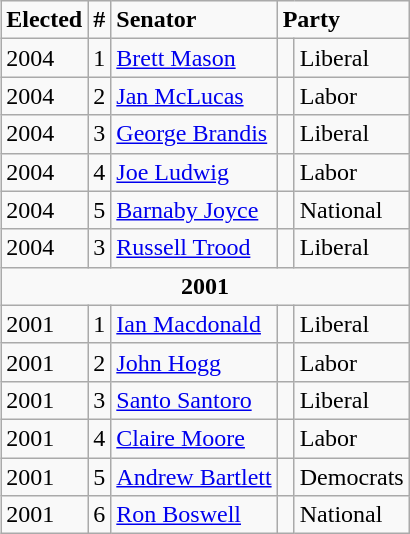<table class="wikitable" style="float:right">
<tr>
<td><strong>Elected</strong></td>
<td><strong>#</strong></td>
<td><strong>Senator</strong></td>
<td colspan="2"><strong>Party</strong></td>
</tr>
<tr>
<td>2004</td>
<td>1</td>
<td><a href='#'>Brett Mason</a></td>
<td> </td>
<td>Liberal</td>
</tr>
<tr>
<td>2004</td>
<td>2</td>
<td><a href='#'>Jan McLucas</a></td>
<td> </td>
<td>Labor</td>
</tr>
<tr>
<td>2004</td>
<td>3</td>
<td><a href='#'>George Brandis</a></td>
<td> </td>
<td>Liberal</td>
</tr>
<tr>
<td>2004</td>
<td>4</td>
<td><a href='#'>Joe Ludwig</a></td>
<td> </td>
<td>Labor</td>
</tr>
<tr>
<td>2004</td>
<td>5</td>
<td><a href='#'>Barnaby Joyce</a></td>
<td> </td>
<td>National</td>
</tr>
<tr>
<td>2004</td>
<td>3</td>
<td><a href='#'>Russell Trood</a></td>
<td> </td>
<td>Liberal</td>
</tr>
<tr>
<td colspan="5" align="center"><strong>2001</strong></td>
</tr>
<tr>
<td>2001</td>
<td>1</td>
<td><a href='#'>Ian Macdonald</a></td>
<td> </td>
<td>Liberal</td>
</tr>
<tr>
<td>2001</td>
<td>2</td>
<td><a href='#'>John Hogg</a></td>
<td> </td>
<td>Labor</td>
</tr>
<tr>
<td>2001</td>
<td>3</td>
<td><a href='#'>Santo Santoro</a></td>
<td> </td>
<td>Liberal</td>
</tr>
<tr>
<td>2001</td>
<td>4</td>
<td><a href='#'>Claire Moore</a></td>
<td> </td>
<td>Labor</td>
</tr>
<tr>
<td>2001</td>
<td>5</td>
<td><a href='#'>Andrew Bartlett</a></td>
<td> </td>
<td>Democrats</td>
</tr>
<tr>
<td>2001</td>
<td>6</td>
<td><a href='#'>Ron Boswell</a></td>
<td> </td>
<td>National</td>
</tr>
</table>
